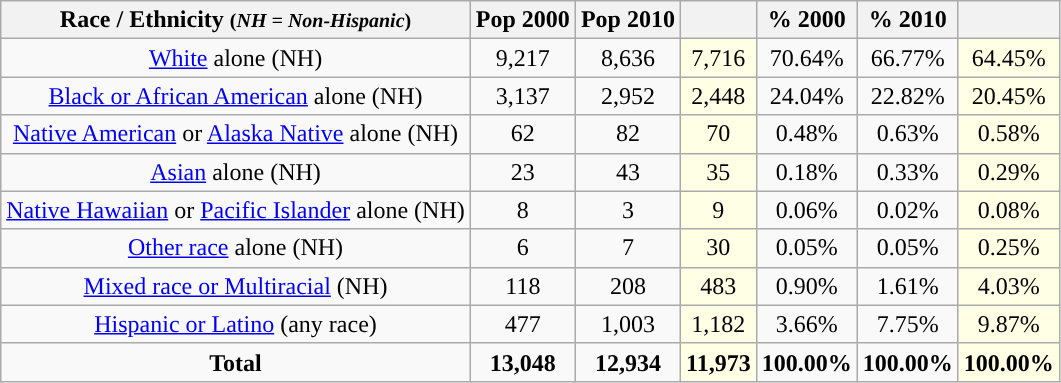<table class="wikitable" style="text-align:center;">
<tr>
<th>Race / Ethnicity <small>(<em>NH = Non-Hispanic</em>)</small></th>
<th>Pop 2000</th>
<th>Pop 2010</th>
<th></th>
<th>% 2000</th>
<th>% 2010</th>
<th></th>
</tr>
<tr>
<td><a href='#'>White</a> alone (NH)</td>
<td>9,217</td>
<td>8,636</td>
<td style='background: #ffffe6;'>7,716</td>
<td>70.64%</td>
<td>66.77%</td>
<td style='background: #ffffe6;'>64.45%</td>
</tr>
<tr>
<td><a href='#'>Black or African American</a> alone (NH)</td>
<td>3,137</td>
<td>2,952</td>
<td style='background: #ffffe6;'>2,448</td>
<td>24.04%</td>
<td>22.82%</td>
<td style='background: #ffffe6;'>20.45%</td>
</tr>
<tr>
<td><a href='#'>Native American</a> or <a href='#'>Alaska Native</a> alone (NH)</td>
<td>62</td>
<td>82</td>
<td style='background: #ffffe6;'>70</td>
<td>0.48%</td>
<td>0.63%</td>
<td style='background: #ffffe6;'>0.58%</td>
</tr>
<tr>
<td><a href='#'>Asian</a> alone (NH)</td>
<td>23</td>
<td>43</td>
<td style='background: #ffffe6;'>35</td>
<td>0.18%</td>
<td>0.33%</td>
<td style='background: #ffffe6;'>0.29%</td>
</tr>
<tr>
<td><a href='#'>Native Hawaiian</a> or <a href='#'>Pacific Islander</a> alone (NH)</td>
<td>8</td>
<td>3</td>
<td style='background: #ffffe6;'>9</td>
<td>0.06%</td>
<td>0.02%</td>
<td style='background: #ffffe6;'>0.08%</td>
</tr>
<tr>
<td><a href='#'>Other race</a> alone (NH)</td>
<td>6</td>
<td>7</td>
<td style='background: #ffffe6;'>30</td>
<td>0.05%</td>
<td>0.05%</td>
<td style='background: #ffffe6;'>0.25%</td>
</tr>
<tr>
<td><a href='#'>Mixed race or Multiracial</a> (NH)</td>
<td>118</td>
<td>208</td>
<td style='background: #ffffe6;'>483</td>
<td>0.90%</td>
<td>1.61%</td>
<td style='background: #ffffe6;'>4.03%</td>
</tr>
<tr>
<td><a href='#'>Hispanic or Latino</a> (any race)</td>
<td>477</td>
<td>1,003</td>
<td style='background: #ffffe6;'>1,182</td>
<td>3.66%</td>
<td>7.75%</td>
<td style='background: #ffffe6;'>9.87%</td>
</tr>
<tr>
<td><strong>Total</strong></td>
<td><strong>13,048</strong></td>
<td><strong>12,934</strong></td>
<td style='background: #ffffe6;'><strong>11,973</strong></td>
<td><strong>100.00%</strong></td>
<td><strong>100.00%</strong></td>
<td style='background: #ffffe6;'><strong>100.00%</strong></td>
</tr>
</table>
